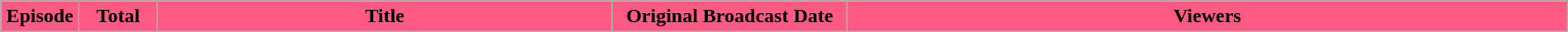<table class="wikitable plainrowheaders" style="width:100%; background: #FFFFF;">
<tr>
<th style="background-color: #FF5A83;" width=5%>Episode</th>
<th style="background-color: #FF5A83;" width=5%>Total</th>
<th style="background-color: #FF5A83;">Title</th>
<th style="background-color: #FF5A83;" width=15%>Original Broadcast Date</th>
<th style="background-color: #FF5A83;">Viewers</th>
</tr>
<tr>
</tr>
</table>
